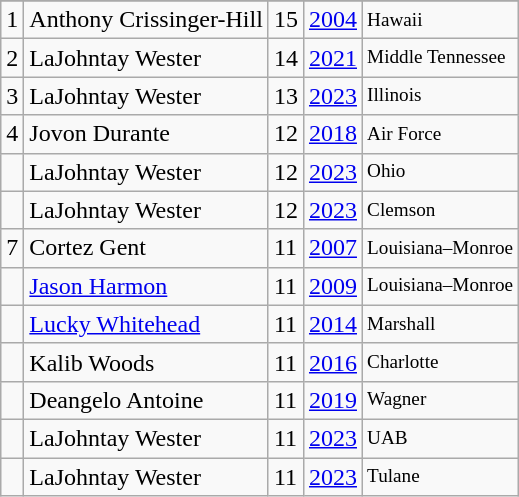<table class="wikitable">
<tr>
</tr>
<tr>
<td>1</td>
<td>Anthony Crissinger-Hill</td>
<td>15</td>
<td><a href='#'>2004</a></td>
<td style="font-size:80%;">Hawaii</td>
</tr>
<tr>
<td>2</td>
<td>LaJohntay Wester</td>
<td>14</td>
<td><a href='#'>2021</a></td>
<td style="font-size:80%;">Middle Tennessee</td>
</tr>
<tr>
<td>3</td>
<td>LaJohntay Wester</td>
<td>13</td>
<td><a href='#'>2023</a></td>
<td style="font-size:80%;">Illinois</td>
</tr>
<tr>
<td>4</td>
<td>Jovon Durante</td>
<td>12</td>
<td><a href='#'>2018</a></td>
<td style="font-size:80%;">Air Force</td>
</tr>
<tr>
<td></td>
<td>LaJohntay Wester</td>
<td>12</td>
<td><a href='#'>2023</a></td>
<td style="font-size:80%;">Ohio</td>
</tr>
<tr>
<td></td>
<td>LaJohntay Wester</td>
<td>12</td>
<td><a href='#'>2023</a></td>
<td style="font-size:80%;">Clemson</td>
</tr>
<tr>
<td>7</td>
<td>Cortez Gent</td>
<td>11</td>
<td><a href='#'>2007</a></td>
<td style="font-size:80%;">Louisiana–Monroe</td>
</tr>
<tr>
<td></td>
<td><a href='#'>Jason Harmon</a></td>
<td>11</td>
<td><a href='#'>2009</a></td>
<td style="font-size:80%;">Louisiana–Monroe</td>
</tr>
<tr>
<td></td>
<td><a href='#'>Lucky Whitehead</a></td>
<td>11</td>
<td><a href='#'>2014</a></td>
<td style="font-size:80%;">Marshall</td>
</tr>
<tr>
<td></td>
<td>Kalib Woods</td>
<td>11</td>
<td><a href='#'>2016</a></td>
<td style="font-size:80%;">Charlotte</td>
</tr>
<tr>
<td></td>
<td>Deangelo Antoine</td>
<td>11</td>
<td><a href='#'>2019</a></td>
<td style="font-size:80%;">Wagner</td>
</tr>
<tr>
<td></td>
<td>LaJohntay Wester</td>
<td>11</td>
<td><a href='#'>2023</a></td>
<td style="font-size:80%;">UAB</td>
</tr>
<tr>
<td></td>
<td>LaJohntay Wester</td>
<td>11</td>
<td><a href='#'>2023</a></td>
<td style="font-size:80%;">Tulane</td>
</tr>
</table>
